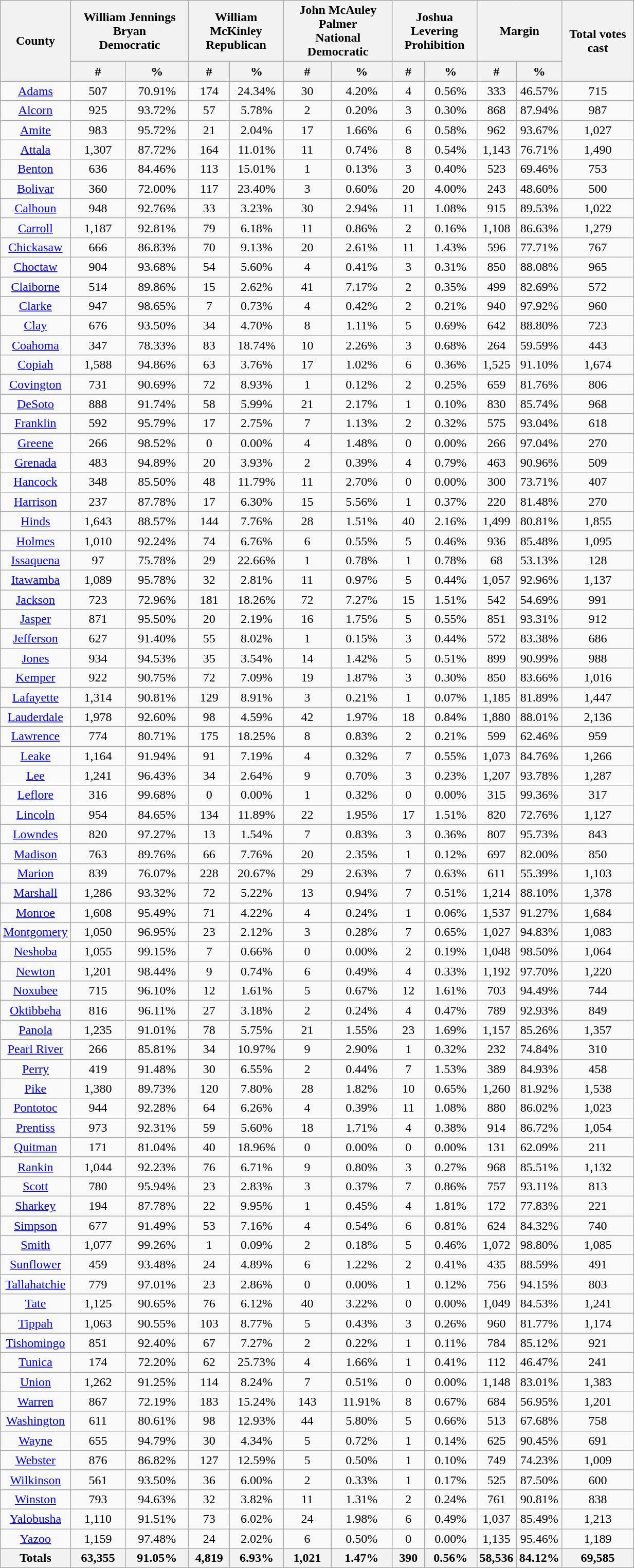<table width="65%"  class="wikitable sortable" style="text-align:center">
<tr>
<th colspan="1" rowspan="2">County</th>
<th style="text-align:center;" colspan="2">William Jennings Bryan<br>Democratic</th>
<th style="text-align:center;" colspan="2">William McKinley<br>Republican</th>
<th style="text-align:center;" colspan="2">John McAuley Palmer<br>National Democratic</th>
<th style="text-align:center;" colspan="2">Joshua Levering<br>Prohibition</th>
<th style="text-align:center;" colspan="2">Margin</th>
<th style="text-align:center;" rowspan="2">Total votes cast</th>
</tr>
<tr>
<th data-sort-type="number">#</th>
<th data-sort-type="number">%</th>
<th data-sort-type="number">#</th>
<th data-sort-type="number">%</th>
<th data-sort-type="number">#</th>
<th data-sort-type="number">%</th>
<th data-sort-type="number">#</th>
<th data-sort-type="number">%</th>
<th data-sort-type="number">#</th>
<th data-sort-type="number">%</th>
</tr>
<tr style="text-align:center;">
<td><a href='#'>Adams</a></td>
<td>507</td>
<td>70.91%</td>
<td>174</td>
<td>24.34%</td>
<td>30</td>
<td>4.20%</td>
<td>4</td>
<td>0.56%</td>
<td>333</td>
<td>46.57%</td>
<td>715</td>
</tr>
<tr style="text-align:center;">
<td><a href='#'>Alcorn</a></td>
<td>925</td>
<td>93.72%</td>
<td>57</td>
<td>5.78%</td>
<td>2</td>
<td>0.20%</td>
<td>3</td>
<td>0.30%</td>
<td>868</td>
<td>87.94%</td>
<td>987</td>
</tr>
<tr style="text-align:center;">
<td><a href='#'>Amite</a></td>
<td>983</td>
<td>95.72%</td>
<td>21</td>
<td>2.04%</td>
<td>17</td>
<td>1.66%</td>
<td>6</td>
<td>0.58%</td>
<td>962</td>
<td>93.67%</td>
<td>1,027</td>
</tr>
<tr style="text-align:center;">
<td><a href='#'>Attala</a></td>
<td>1,307</td>
<td>87.72%</td>
<td>164</td>
<td>11.01%</td>
<td>11</td>
<td>0.74%</td>
<td>8</td>
<td>0.54%</td>
<td>1,143</td>
<td>76.71%</td>
<td>1,490</td>
</tr>
<tr style="text-align:center;">
<td><a href='#'>Benton</a></td>
<td>636</td>
<td>84.46%</td>
<td>113</td>
<td>15.01%</td>
<td>1</td>
<td>0.13%</td>
<td>3</td>
<td>0.40%</td>
<td>523</td>
<td>69.46%</td>
<td>753</td>
</tr>
<tr style="text-align:center;">
<td><a href='#'>Bolivar</a></td>
<td>360</td>
<td>72.00%</td>
<td>117</td>
<td>23.40%</td>
<td>3</td>
<td>0.60%</td>
<td>20</td>
<td>4.00%</td>
<td>243</td>
<td>48.60%</td>
<td>500</td>
</tr>
<tr style="text-align:center;">
<td><a href='#'>Calhoun</a></td>
<td>948</td>
<td>92.76%</td>
<td>33</td>
<td>3.23%</td>
<td>30</td>
<td>2.94%</td>
<td>11</td>
<td>1.08%</td>
<td>915</td>
<td>89.53%</td>
<td>1,022</td>
</tr>
<tr style="text-align:center;">
<td><a href='#'>Carroll</a></td>
<td>1,187</td>
<td>92.81%</td>
<td>79</td>
<td>6.18%</td>
<td>11</td>
<td>0.86%</td>
<td>2</td>
<td>0.16%</td>
<td>1,108</td>
<td>86.63%</td>
<td>1,279</td>
</tr>
<tr style="text-align:center;">
<td><a href='#'>Chickasaw</a></td>
<td>666</td>
<td>86.83%</td>
<td>70</td>
<td>9.13%</td>
<td>20</td>
<td>2.61%</td>
<td>11</td>
<td>1.43%</td>
<td>596</td>
<td>77.71%</td>
<td>767</td>
</tr>
<tr style="text-align:center;">
<td><a href='#'>Choctaw</a></td>
<td>904</td>
<td>93.68%</td>
<td>54</td>
<td>5.60%</td>
<td>4</td>
<td>0.41%</td>
<td>3</td>
<td>0.31%</td>
<td>850</td>
<td>88.08%</td>
<td>965</td>
</tr>
<tr style="text-align:center;">
<td><a href='#'>Claiborne</a></td>
<td>514</td>
<td>89.86%</td>
<td>15</td>
<td>2.62%</td>
<td>41</td>
<td>7.17%</td>
<td>2</td>
<td>0.35%</td>
<td>499</td>
<td>82.69%</td>
<td>572</td>
</tr>
<tr style="text-align:center;">
<td><a href='#'>Clarke</a></td>
<td>947</td>
<td>98.65%</td>
<td>7</td>
<td>0.73%</td>
<td>4</td>
<td>0.42%</td>
<td>2</td>
<td>0.21%</td>
<td>940</td>
<td>97.92%</td>
<td>960</td>
</tr>
<tr style="text-align:center;">
<td><a href='#'>Clay</a></td>
<td>676</td>
<td>93.50%</td>
<td>34</td>
<td>4.70%</td>
<td>8</td>
<td>1.11%</td>
<td>5</td>
<td>0.69%</td>
<td>642</td>
<td>88.80%</td>
<td>723</td>
</tr>
<tr style="text-align:center;">
<td><a href='#'>Coahoma</a></td>
<td>347</td>
<td>78.33%</td>
<td>83</td>
<td>18.74%</td>
<td>10</td>
<td>2.26%</td>
<td>3</td>
<td>0.68%</td>
<td>264</td>
<td>59.59%</td>
<td>443</td>
</tr>
<tr style="text-align:center;">
<td><a href='#'>Copiah</a></td>
<td>1,588</td>
<td>94.86%</td>
<td>63</td>
<td>3.76%</td>
<td>17</td>
<td>1.02%</td>
<td>6</td>
<td>0.36%</td>
<td>1,525</td>
<td>91.10%</td>
<td>1,674</td>
</tr>
<tr style="text-align:center;">
<td><a href='#'>Covington</a></td>
<td>731</td>
<td>90.69%</td>
<td>72</td>
<td>8.93%</td>
<td>1</td>
<td>0.12%</td>
<td>2</td>
<td>0.25%</td>
<td>659</td>
<td>81.76%</td>
<td>806</td>
</tr>
<tr style="text-align:center;">
<td><a href='#'>DeSoto</a></td>
<td>888</td>
<td>91.74%</td>
<td>58</td>
<td>5.99%</td>
<td>21</td>
<td>2.17%</td>
<td>1</td>
<td>0.10%</td>
<td>830</td>
<td>85.74%</td>
<td>968</td>
</tr>
<tr style="text-align:center;">
<td><a href='#'>Franklin</a></td>
<td>592</td>
<td>95.79%</td>
<td>17</td>
<td>2.75%</td>
<td>7</td>
<td>1.13%</td>
<td>2</td>
<td>0.32%</td>
<td>575</td>
<td>93.04%</td>
<td>618</td>
</tr>
<tr style="text-align:center;">
<td><a href='#'>Greene</a></td>
<td>266</td>
<td>98.52%</td>
<td>0</td>
<td>0.00%</td>
<td>4</td>
<td>1.48%</td>
<td>0</td>
<td>0.00%</td>
<td>266</td>
<td>97.04%</td>
<td>270</td>
</tr>
<tr style="text-align:center;">
<td><a href='#'>Grenada</a></td>
<td>483</td>
<td>94.89%</td>
<td>20</td>
<td>3.93%</td>
<td>2</td>
<td>0.39%</td>
<td>4</td>
<td>0.79%</td>
<td>463</td>
<td>90.96%</td>
<td>509</td>
</tr>
<tr style="text-align:center;">
<td><a href='#'>Hancock</a></td>
<td>348</td>
<td>85.50%</td>
<td>48</td>
<td>11.79%</td>
<td>11</td>
<td>2.70%</td>
<td>0</td>
<td>0.00%</td>
<td>300</td>
<td>73.71%</td>
<td>407</td>
</tr>
<tr style="text-align:center;">
<td><a href='#'>Harrison</a></td>
<td>237</td>
<td>87.78%</td>
<td>17</td>
<td>6.30%</td>
<td>15</td>
<td>5.56%</td>
<td>1</td>
<td>0.37%</td>
<td>220</td>
<td>81.48%</td>
<td>270</td>
</tr>
<tr style="text-align:center;">
<td><a href='#'>Hinds</a></td>
<td>1,643</td>
<td>88.57%</td>
<td>144</td>
<td>7.76%</td>
<td>28</td>
<td>1.51%</td>
<td>40</td>
<td>2.16%</td>
<td>1,499</td>
<td>80.81%</td>
<td>1,855</td>
</tr>
<tr style="text-align:center;">
<td><a href='#'>Holmes</a></td>
<td>1,010</td>
<td>92.24%</td>
<td>74</td>
<td>6.76%</td>
<td>6</td>
<td>0.55%</td>
<td>5</td>
<td>0.46%</td>
<td>936</td>
<td>85.48%</td>
<td>1,095</td>
</tr>
<tr style="text-align:center;">
<td><a href='#'>Issaquena</a></td>
<td>97</td>
<td>75.78%</td>
<td>29</td>
<td>22.66%</td>
<td>1</td>
<td>0.78%</td>
<td>1</td>
<td>0.78%</td>
<td>68</td>
<td>53.13%</td>
<td>128</td>
</tr>
<tr style="text-align:center;">
<td><a href='#'>Itawamba</a></td>
<td>1,089</td>
<td>95.78%</td>
<td>32</td>
<td>2.81%</td>
<td>11</td>
<td>0.97%</td>
<td>5</td>
<td>0.44%</td>
<td>1,057</td>
<td>92.96%</td>
<td>1,137</td>
</tr>
<tr style="text-align:center;">
<td><a href='#'>Jackson</a></td>
<td>723</td>
<td>72.96%</td>
<td>181</td>
<td>18.26%</td>
<td>72</td>
<td>7.27%</td>
<td>15</td>
<td>1.51%</td>
<td>542</td>
<td>54.69%</td>
<td>991</td>
</tr>
<tr style="text-align:center;">
<td><a href='#'>Jasper</a></td>
<td>871</td>
<td>95.50%</td>
<td>20</td>
<td>2.19%</td>
<td>16</td>
<td>1.75%</td>
<td>5</td>
<td>0.55%</td>
<td>851</td>
<td>93.31%</td>
<td>912</td>
</tr>
<tr style="text-align:center;">
<td><a href='#'>Jefferson</a></td>
<td>627</td>
<td>91.40%</td>
<td>55</td>
<td>8.02%</td>
<td>1</td>
<td>0.15%</td>
<td>3</td>
<td>0.44%</td>
<td>572</td>
<td>83.38%</td>
<td>686</td>
</tr>
<tr style="text-align:center;">
<td><a href='#'>Jones</a></td>
<td>934</td>
<td>94.53%</td>
<td>35</td>
<td>3.54%</td>
<td>14</td>
<td>1.42%</td>
<td>5</td>
<td>0.51%</td>
<td>899</td>
<td>90.99%</td>
<td>988</td>
</tr>
<tr style="text-align:center;">
<td><a href='#'>Kemper</a></td>
<td>922</td>
<td>90.75%</td>
<td>72</td>
<td>7.09%</td>
<td>19</td>
<td>1.87%</td>
<td>3</td>
<td>0.30%</td>
<td>850</td>
<td>83.66%</td>
<td>1,016</td>
</tr>
<tr style="text-align:center;">
<td><a href='#'>Lafayette</a></td>
<td>1,314</td>
<td>90.81%</td>
<td>129</td>
<td>8.91%</td>
<td>3</td>
<td>0.21%</td>
<td>1</td>
<td>0.07%</td>
<td>1,185</td>
<td>81.89%</td>
<td>1,447</td>
</tr>
<tr style="text-align:center;">
<td><a href='#'>Lauderdale</a></td>
<td>1,978</td>
<td>92.60%</td>
<td>98</td>
<td>4.59%</td>
<td>42</td>
<td>1.97%</td>
<td>18</td>
<td>0.84%</td>
<td>1,880</td>
<td>88.01%</td>
<td>2,136</td>
</tr>
<tr style="text-align:center;">
<td><a href='#'>Lawrence</a></td>
<td>774</td>
<td>80.71%</td>
<td>175</td>
<td>18.25%</td>
<td>8</td>
<td>0.83%</td>
<td>2</td>
<td>0.21%</td>
<td>599</td>
<td>62.46%</td>
<td>959</td>
</tr>
<tr style="text-align:center;">
<td><a href='#'>Leake</a></td>
<td>1,164</td>
<td>91.94%</td>
<td>91</td>
<td>7.19%</td>
<td>4</td>
<td>0.32%</td>
<td>7</td>
<td>0.55%</td>
<td>1,073</td>
<td>84.76%</td>
<td>1,266</td>
</tr>
<tr style="text-align:center;">
<td><a href='#'>Lee</a></td>
<td>1,241</td>
<td>96.43%</td>
<td>34</td>
<td>2.64%</td>
<td>9</td>
<td>0.70%</td>
<td>3</td>
<td>0.23%</td>
<td>1,207</td>
<td>93.78%</td>
<td>1,287</td>
</tr>
<tr style="text-align:center;">
<td><a href='#'>Leflore</a></td>
<td>316</td>
<td>99.68%</td>
<td>0</td>
<td>0.00%</td>
<td>1</td>
<td>0.32%</td>
<td>0</td>
<td>0.00%</td>
<td>315</td>
<td>99.36%</td>
<td>317</td>
</tr>
<tr style="text-align:center;">
<td><a href='#'>Lincoln</a></td>
<td>954</td>
<td>84.65%</td>
<td>134</td>
<td>11.89%</td>
<td>22</td>
<td>1.95%</td>
<td>17</td>
<td>1.51%</td>
<td>820</td>
<td>72.76%</td>
<td>1,127</td>
</tr>
<tr style="text-align:center;">
<td><a href='#'>Lowndes</a></td>
<td>820</td>
<td>97.27%</td>
<td>13</td>
<td>1.54%</td>
<td>7</td>
<td>0.83%</td>
<td>3</td>
<td>0.36%</td>
<td>807</td>
<td>95.73%</td>
<td>843</td>
</tr>
<tr style="text-align:center;">
<td><a href='#'>Madison</a></td>
<td>763</td>
<td>89.76%</td>
<td>66</td>
<td>7.76%</td>
<td>20</td>
<td>2.35%</td>
<td>1</td>
<td>0.12%</td>
<td>697</td>
<td>82.00%</td>
<td>850</td>
</tr>
<tr style="text-align:center;">
<td><a href='#'>Marion</a></td>
<td>839</td>
<td>76.07%</td>
<td>228</td>
<td>20.67%</td>
<td>29</td>
<td>2.63%</td>
<td>7</td>
<td>0.63%</td>
<td>611</td>
<td>55.39%</td>
<td>1,103</td>
</tr>
<tr style="text-align:center;">
<td><a href='#'>Marshall</a></td>
<td>1,286</td>
<td>93.32%</td>
<td>72</td>
<td>5.22%</td>
<td>13</td>
<td>0.94%</td>
<td>7</td>
<td>0.51%</td>
<td>1,214</td>
<td>88.10%</td>
<td>1,378</td>
</tr>
<tr style="text-align:center;">
<td><a href='#'>Monroe</a></td>
<td>1,608</td>
<td>95.49%</td>
<td>71</td>
<td>4.22%</td>
<td>4</td>
<td>0.24%</td>
<td>1</td>
<td>0.06%</td>
<td>1,537</td>
<td>91.27%</td>
<td>1,684</td>
</tr>
<tr style="text-align:center;">
<td><a href='#'>Montgomery</a></td>
<td>1,050</td>
<td>96.95%</td>
<td>23</td>
<td>2.12%</td>
<td>3</td>
<td>0.28%</td>
<td>7</td>
<td>0.65%</td>
<td>1,027</td>
<td>94.83%</td>
<td>1,083</td>
</tr>
<tr style="text-align:center;">
<td><a href='#'>Neshoba</a></td>
<td>1,055</td>
<td>99.15%</td>
<td>7</td>
<td>0.66%</td>
<td>0</td>
<td>0.00%</td>
<td>2</td>
<td>0.19%</td>
<td>1,048</td>
<td>98.50%</td>
<td>1,064</td>
</tr>
<tr style="text-align:center;">
<td><a href='#'>Newton</a></td>
<td>1,201</td>
<td>98.44%</td>
<td>9</td>
<td>0.74%</td>
<td>6</td>
<td>0.49%</td>
<td>4</td>
<td>0.33%</td>
<td>1,192</td>
<td>97.70%</td>
<td>1,220</td>
</tr>
<tr style="text-align:center;">
<td><a href='#'>Noxubee</a></td>
<td>715</td>
<td>96.10%</td>
<td>12</td>
<td>1.61%</td>
<td>5</td>
<td>0.67%</td>
<td>12</td>
<td>1.61%</td>
<td>703</td>
<td>94.49%</td>
<td>744</td>
</tr>
<tr style="text-align:center;">
<td><a href='#'>Oktibbeha</a></td>
<td>816</td>
<td>96.11%</td>
<td>27</td>
<td>3.18%</td>
<td>2</td>
<td>0.24%</td>
<td>4</td>
<td>0.47%</td>
<td>789</td>
<td>92.93%</td>
<td>849</td>
</tr>
<tr style="text-align:center;">
<td><a href='#'>Panola</a></td>
<td>1,235</td>
<td>91.01%</td>
<td>78</td>
<td>5.75%</td>
<td>21</td>
<td>1.55%</td>
<td>23</td>
<td>1.69%</td>
<td>1,157</td>
<td>85.26%</td>
<td>1,357</td>
</tr>
<tr style="text-align:center;">
<td><a href='#'>Pearl River</a></td>
<td>266</td>
<td>85.81%</td>
<td>34</td>
<td>10.97%</td>
<td>9</td>
<td>2.90%</td>
<td>1</td>
<td>0.32%</td>
<td>232</td>
<td>74.84%</td>
<td>310</td>
</tr>
<tr style="text-align:center;">
<td><a href='#'>Perry</a></td>
<td>419</td>
<td>91.48%</td>
<td>30</td>
<td>6.55%</td>
<td>2</td>
<td>0.44%</td>
<td>7</td>
<td>1.53%</td>
<td>389</td>
<td>84.93%</td>
<td>458</td>
</tr>
<tr style="text-align:center;">
<td><a href='#'>Pike</a></td>
<td>1,380</td>
<td>89.73%</td>
<td>120</td>
<td>7.80%</td>
<td>28</td>
<td>1.82%</td>
<td>10</td>
<td>0.65%</td>
<td>1,260</td>
<td>81.92%</td>
<td>1,538</td>
</tr>
<tr style="text-align:center;">
<td><a href='#'>Pontotoc</a></td>
<td>944</td>
<td>92.28%</td>
<td>64</td>
<td>6.26%</td>
<td>4</td>
<td>0.39%</td>
<td>11</td>
<td>1.08%</td>
<td>880</td>
<td>86.02%</td>
<td>1,023</td>
</tr>
<tr style="text-align:center;">
<td><a href='#'>Prentiss</a></td>
<td>973</td>
<td>92.31%</td>
<td>59</td>
<td>5.60%</td>
<td>18</td>
<td>1.71%</td>
<td>4</td>
<td>0.38%</td>
<td>914</td>
<td>86.72%</td>
<td>1,054</td>
</tr>
<tr style="text-align:center;">
<td><a href='#'>Quitman</a></td>
<td>171</td>
<td>81.04%</td>
<td>40</td>
<td>18.96%</td>
<td>0</td>
<td>0.00%</td>
<td>0</td>
<td>0.00%</td>
<td>131</td>
<td>62.09%</td>
<td>211</td>
</tr>
<tr style="text-align:center;">
<td><a href='#'>Rankin</a></td>
<td>1,044</td>
<td>92.23%</td>
<td>76</td>
<td>6.71%</td>
<td>9</td>
<td>0.80%</td>
<td>3</td>
<td>0.27%</td>
<td>968</td>
<td>85.51%</td>
<td>1,132</td>
</tr>
<tr style="text-align:center;">
<td><a href='#'>Scott</a></td>
<td>780</td>
<td>95.94%</td>
<td>23</td>
<td>2.83%</td>
<td>3</td>
<td>0.37%</td>
<td>7</td>
<td>0.86%</td>
<td>757</td>
<td>93.11%</td>
<td>813</td>
</tr>
<tr style="text-align:center;">
<td><a href='#'>Sharkey</a></td>
<td>194</td>
<td>87.78%</td>
<td>22</td>
<td>9.95%</td>
<td>1</td>
<td>0.45%</td>
<td>4</td>
<td>1.81%</td>
<td>172</td>
<td>77.83%</td>
<td>221</td>
</tr>
<tr style="text-align:center;">
<td><a href='#'>Simpson</a></td>
<td>677</td>
<td>91.49%</td>
<td>53</td>
<td>7.16%</td>
<td>4</td>
<td>0.54%</td>
<td>6</td>
<td>0.81%</td>
<td>624</td>
<td>84.32%</td>
<td>740</td>
</tr>
<tr style="text-align:center;">
<td><a href='#'>Smith</a></td>
<td>1,077</td>
<td>99.26%</td>
<td>1</td>
<td>0.09%</td>
<td>2</td>
<td>0.18%</td>
<td>5</td>
<td>0.46%</td>
<td>1,072</td>
<td>98.80%</td>
<td>1,085</td>
</tr>
<tr style="text-align:center;">
<td><a href='#'>Sunflower</a></td>
<td>459</td>
<td>93.48%</td>
<td>24</td>
<td>4.89%</td>
<td>6</td>
<td>1.22%</td>
<td>2</td>
<td>0.41%</td>
<td>435</td>
<td>88.59%</td>
<td>491</td>
</tr>
<tr style="text-align:center;">
<td><a href='#'>Tallahatchie</a></td>
<td>779</td>
<td>97.01%</td>
<td>23</td>
<td>2.86%</td>
<td>0</td>
<td>0.00%</td>
<td>1</td>
<td>0.12%</td>
<td>756</td>
<td>94.15%</td>
<td>803</td>
</tr>
<tr style="text-align:center;">
<td><a href='#'>Tate</a></td>
<td>1,125</td>
<td>90.65%</td>
<td>76</td>
<td>6.12%</td>
<td>40</td>
<td>3.22%</td>
<td>0</td>
<td>0.00%</td>
<td>1,049</td>
<td>84.53%</td>
<td>1,241</td>
</tr>
<tr style="text-align:center;">
<td><a href='#'>Tippah</a></td>
<td>1,063</td>
<td>90.55%</td>
<td>103</td>
<td>8.77%</td>
<td>5</td>
<td>0.43%</td>
<td>3</td>
<td>0.26%</td>
<td>960</td>
<td>81.77%</td>
<td>1,174</td>
</tr>
<tr style="text-align:center;">
<td><a href='#'>Tishomingo</a></td>
<td>851</td>
<td>92.40%</td>
<td>67</td>
<td>7.27%</td>
<td>2</td>
<td>0.22%</td>
<td>1</td>
<td>0.11%</td>
<td>784</td>
<td>85.12%</td>
<td>921</td>
</tr>
<tr style="text-align:center;">
<td><a href='#'>Tunica</a></td>
<td>174</td>
<td>72.20%</td>
<td>62</td>
<td>25.73%</td>
<td>4</td>
<td>1.66%</td>
<td>1</td>
<td>0.41%</td>
<td>112</td>
<td>46.47%</td>
<td>241</td>
</tr>
<tr style="text-align:center;">
<td><a href='#'>Union</a></td>
<td>1,262</td>
<td>91.25%</td>
<td>114</td>
<td>8.24%</td>
<td>7</td>
<td>0.51%</td>
<td>0</td>
<td>0.00%</td>
<td>1,148</td>
<td>83.01%</td>
<td>1,383</td>
</tr>
<tr style="text-align:center;">
<td><a href='#'>Warren</a></td>
<td>867</td>
<td>72.19%</td>
<td>183</td>
<td>15.24%</td>
<td>143</td>
<td>11.91%</td>
<td>8</td>
<td>0.67%</td>
<td>684</td>
<td>56.95%</td>
<td>1,201</td>
</tr>
<tr style="text-align:center;">
<td><a href='#'>Washington</a></td>
<td>611</td>
<td>80.61%</td>
<td>98</td>
<td>12.93%</td>
<td>44</td>
<td>5.80%</td>
<td>5</td>
<td>0.66%</td>
<td>513</td>
<td>67.68%</td>
<td>758</td>
</tr>
<tr style="text-align:center;">
<td><a href='#'>Wayne</a></td>
<td>655</td>
<td>94.79%</td>
<td>30</td>
<td>4.34%</td>
<td>5</td>
<td>0.72%</td>
<td>1</td>
<td>0.14%</td>
<td>625</td>
<td>90.45%</td>
<td>691</td>
</tr>
<tr style="text-align:center;">
<td><a href='#'>Webster</a></td>
<td>876</td>
<td>86.82%</td>
<td>127</td>
<td>12.59%</td>
<td>5</td>
<td>0.50%</td>
<td>1</td>
<td>0.10%</td>
<td>749</td>
<td>74.23%</td>
<td>1,009</td>
</tr>
<tr style="text-align:center;">
<td><a href='#'>Wilkinson</a></td>
<td>561</td>
<td>93.50%</td>
<td>36</td>
<td>6.00%</td>
<td>2</td>
<td>0.33%</td>
<td>1</td>
<td>0.17%</td>
<td>525</td>
<td>87.50%</td>
<td>600</td>
</tr>
<tr style="text-align:center;">
<td><a href='#'>Winston</a></td>
<td>793</td>
<td>94.63%</td>
<td>32</td>
<td>3.82%</td>
<td>11</td>
<td>1.31%</td>
<td>2</td>
<td>0.24%</td>
<td>761</td>
<td>90.81%</td>
<td>838</td>
</tr>
<tr style="text-align:center;">
<td><a href='#'>Yalobusha</a></td>
<td>1,110</td>
<td>91.51%</td>
<td>73</td>
<td>6.02%</td>
<td>24</td>
<td>1.98%</td>
<td>6</td>
<td>0.49%</td>
<td>1,037</td>
<td>85.49%</td>
<td>1,213</td>
</tr>
<tr style="text-align:center;">
<td><a href='#'>Yazoo</a></td>
<td>1,159</td>
<td>97.48%</td>
<td>24</td>
<td>2.02%</td>
<td>6</td>
<td>0.50%</td>
<td>0</td>
<td>0.00%</td>
<td>1,135</td>
<td>95.46%</td>
<td>1,189</td>
</tr>
<tr style="text-align:center;">
<th>Totals</th>
<th>63,355</th>
<th>91.05%</th>
<th>4,819</th>
<th>6.93%</th>
<th>1,021</th>
<th>1.47%</th>
<th>390</th>
<th>0.56%</th>
<th>58,536</th>
<th>84.12%</th>
<th>69,585</th>
</tr>
</table>
